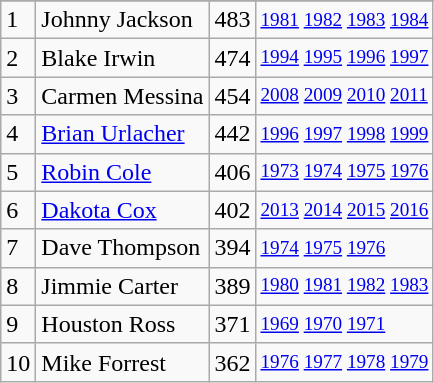<table class="wikitable">
<tr>
</tr>
<tr>
<td>1</td>
<td>Johnny Jackson</td>
<td>483</td>
<td style="font-size:80%;"><a href='#'>1981</a> <a href='#'>1982</a> <a href='#'>1983</a> <a href='#'>1984</a></td>
</tr>
<tr>
<td>2</td>
<td>Blake Irwin</td>
<td>474</td>
<td style="font-size:80%;"><a href='#'>1994</a> <a href='#'>1995</a> <a href='#'>1996</a> <a href='#'>1997</a></td>
</tr>
<tr>
<td>3</td>
<td>Carmen Messina</td>
<td>454</td>
<td style="font-size:80%;"><a href='#'>2008</a> <a href='#'>2009</a> <a href='#'>2010</a> <a href='#'>2011</a></td>
</tr>
<tr>
<td>4</td>
<td><a href='#'>Brian Urlacher</a></td>
<td>442</td>
<td style="font-size:80%;"><a href='#'>1996</a> <a href='#'>1997</a> <a href='#'>1998</a> <a href='#'>1999</a></td>
</tr>
<tr>
<td>5</td>
<td><a href='#'>Robin Cole</a></td>
<td>406</td>
<td style="font-size:80%;"><a href='#'>1973</a> <a href='#'>1974</a> <a href='#'>1975</a> <a href='#'>1976</a></td>
</tr>
<tr>
<td>6</td>
<td><a href='#'>Dakota Cox</a></td>
<td>402</td>
<td style="font-size:80%;"><a href='#'>2013</a> <a href='#'>2014</a> <a href='#'>2015</a> <a href='#'>2016</a></td>
</tr>
<tr>
<td>7</td>
<td>Dave Thompson</td>
<td>394</td>
<td style="font-size:80%;"><a href='#'>1974</a> <a href='#'>1975</a> <a href='#'>1976</a></td>
</tr>
<tr>
<td>8</td>
<td>Jimmie Carter</td>
<td>389</td>
<td style="font-size:80%;"><a href='#'>1980</a> <a href='#'>1981</a> <a href='#'>1982</a> <a href='#'>1983</a></td>
</tr>
<tr>
<td>9</td>
<td>Houston Ross</td>
<td>371</td>
<td style="font-size:80%;"><a href='#'>1969</a> <a href='#'>1970</a> <a href='#'>1971</a></td>
</tr>
<tr>
<td>10</td>
<td>Mike Forrest</td>
<td>362</td>
<td style="font-size:80%;"><a href='#'>1976</a> <a href='#'>1977</a> <a href='#'>1978</a> <a href='#'>1979</a></td>
</tr>
</table>
